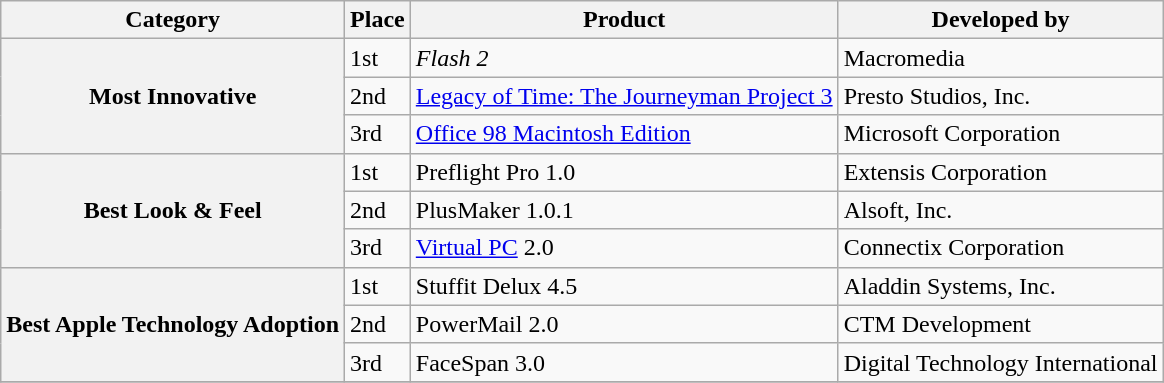<table class="wikitable">
<tr>
<th>Category</th>
<th>Place</th>
<th>Product</th>
<th>Developed by</th>
</tr>
<tr>
<th rowspan="3">Most Innovative</th>
<td>1st</td>
<td><em>Flash 2</em></td>
<td>Macromedia</td>
</tr>
<tr>
<td>2nd</td>
<td><a href='#'>Legacy of Time: The Journeyman Project 3</a></td>
<td>Presto Studios, Inc.</td>
</tr>
<tr>
<td>3rd</td>
<td><a href='#'>Office 98 Macintosh Edition</a></td>
<td>Microsoft Corporation</td>
</tr>
<tr>
<th rowspan="3">Best Look & Feel</th>
<td>1st</td>
<td>Preflight Pro 1.0</td>
<td>Extensis Corporation</td>
</tr>
<tr>
<td>2nd</td>
<td>PlusMaker 1.0.1</td>
<td>Alsoft, Inc.</td>
</tr>
<tr>
<td>3rd</td>
<td><a href='#'>Virtual PC</a> 2.0</td>
<td>Connectix Corporation</td>
</tr>
<tr>
<th rowspan="3">Best Apple Technology Adoption</th>
<td>1st</td>
<td>Stuffit Delux 4.5</td>
<td>Aladdin Systems, Inc.</td>
</tr>
<tr>
<td>2nd</td>
<td>PowerMail 2.0</td>
<td>CTM Development</td>
</tr>
<tr>
<td>3rd</td>
<td>FaceSpan 3.0</td>
<td>Digital Technology International</td>
</tr>
<tr>
</tr>
</table>
